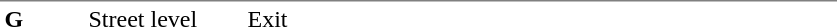<table table border=0 cellspacing=0 cellpadding=3>
<tr>
<td style="border-top:solid 1px gray;" width=50 valign=top><strong>G</strong></td>
<td style="border-top:solid 1px gray;" width=100 valign=top>Street level</td>
<td style="border-top:solid 1px gray;" width=390 valign=top>Exit</td>
</tr>
</table>
